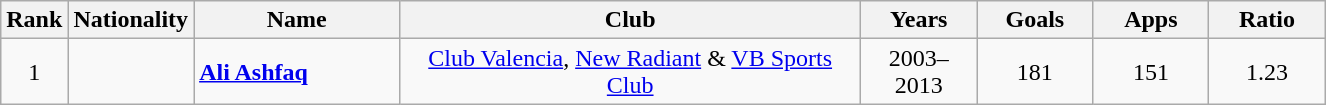<table class="wikitable sortable" style="text-align: center">
<tr>
<th width=20>Rank</th>
<th width=65>Nationality</th>
<th width=130>Name</th>
<th width=300>Club</th>
<th width=70>Years</th>
<th width=70>Goals</th>
<th width=70>Apps</th>
<th width=70>Ratio</th>
</tr>
<tr align="center">
<td>1</td>
<td></td>
<td align=left><strong><a href='#'>Ali Ashfaq</a></strong></td>
<td><a href='#'>Club Valencia</a>, <a href='#'>New Radiant</a> & <a href='#'>VB Sports Club</a></td>
<td>2003–2013</td>
<td>181</td>
<td>151</td>
<td>1.23</td>
</tr>
</table>
